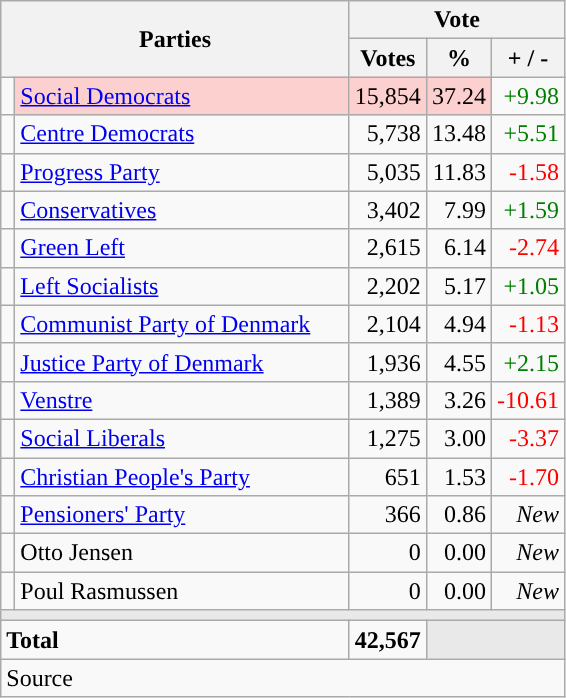<table class="wikitable" style="text-align:right;">
<tr>
<th style="text-align:centre;" rowspan="2" colspan="2" width="225">Parties</th>
<th colspan="3">Vote</th>
</tr>
<tr>
<th width="15">Votes</th>
<th width="15">%</th>
<th width="15">+ / -</th>
</tr>
<tr>
<td width="2" style="color:inherit;background:"></td>
<td bgcolor=#fbd0ce  align="left"><a href='#'>Social Democrats</a></td>
<td bgcolor=#fbd0ce>15,854</td>
<td bgcolor=#fbd0ce>37.24</td>
<td style=color:green;>+9.98</td>
</tr>
<tr>
<td width="2" style="color:inherit;background:"></td>
<td align="left"><a href='#'>Centre Democrats</a></td>
<td>5,738</td>
<td>13.48</td>
<td style=color:green;>+5.51</td>
</tr>
<tr>
<td width="2" style="color:inherit;background:"></td>
<td align="left"><a href='#'>Progress Party</a></td>
<td>5,035</td>
<td>11.83</td>
<td style=color:red;>-1.58</td>
</tr>
<tr>
<td width="2" style="color:inherit;background:"></td>
<td align="left"><a href='#'>Conservatives</a></td>
<td>3,402</td>
<td>7.99</td>
<td style=color:green;>+1.59</td>
</tr>
<tr>
<td width="2" style="color:inherit;background:"></td>
<td align="left"><a href='#'>Green Left</a></td>
<td>2,615</td>
<td>6.14</td>
<td style=color:red;>-2.74</td>
</tr>
<tr>
<td width="2" style="color:inherit;background:"></td>
<td align="left"><a href='#'>Left Socialists</a></td>
<td>2,202</td>
<td>5.17</td>
<td style=color:green;>+1.05</td>
</tr>
<tr>
<td width="2" style="color:inherit;background:"></td>
<td align="left"><a href='#'>Communist Party of Denmark</a></td>
<td>2,104</td>
<td>4.94</td>
<td style=color:red;>-1.13</td>
</tr>
<tr>
<td width="2" style="color:inherit;background:"></td>
<td align="left"><a href='#'>Justice Party of Denmark</a></td>
<td>1,936</td>
<td>4.55</td>
<td style=color:green;>+2.15</td>
</tr>
<tr>
<td width="2" style="color:inherit;background:"></td>
<td align="left"><a href='#'>Venstre</a></td>
<td>1,389</td>
<td>3.26</td>
<td style=color:red;>-10.61</td>
</tr>
<tr>
<td width="2" style="color:inherit;background:"></td>
<td align="left"><a href='#'>Social Liberals</a></td>
<td>1,275</td>
<td>3.00</td>
<td style=color:red;>-3.37</td>
</tr>
<tr>
<td width="2" style="color:inherit;background:"></td>
<td align="left"><a href='#'>Christian People's Party</a></td>
<td>651</td>
<td>1.53</td>
<td style=color:red;>-1.70</td>
</tr>
<tr>
<td width="2" style="color:inherit;background:"></td>
<td align="left"><a href='#'>Pensioners' Party</a></td>
<td>366</td>
<td>0.86</td>
<td><em>New</em></td>
</tr>
<tr>
<td width="2" style="color:inherit;background:"></td>
<td align="left">Otto Jensen</td>
<td>0</td>
<td>0.00</td>
<td><em>New</em></td>
</tr>
<tr>
<td width="2" style="color:inherit;background:"></td>
<td align="left">Poul Rasmussen</td>
<td>0</td>
<td>0.00</td>
<td><em>New</em></td>
</tr>
<tr>
<td colspan="7" bgcolor="#E9E9E9"></td>
</tr>
<tr>
<td align="left" colspan="2"><strong>Total</strong></td>
<td><strong>42,567</strong></td>
<td bgcolor="#E9E9E9" colspan="2"></td>
</tr>
<tr>
<td align="left" colspan="6">Source</td>
</tr>
</table>
